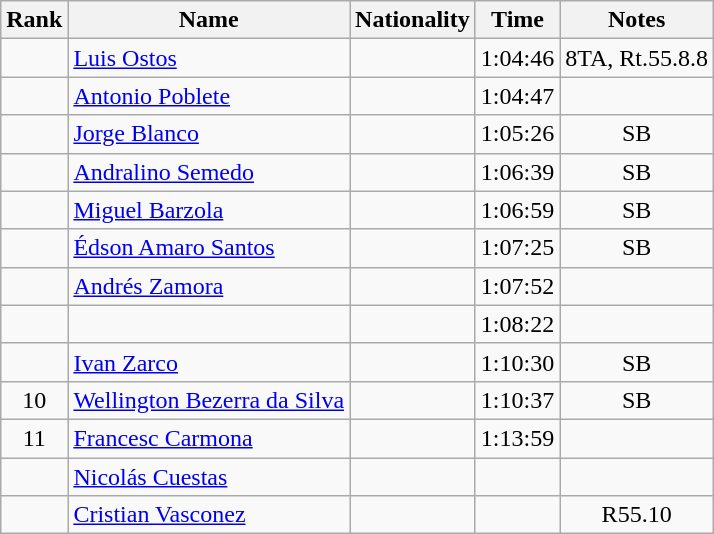<table class="wikitable sortable" style="text-align:center">
<tr>
<th>Rank</th>
<th>Name</th>
<th>Nationality</th>
<th>Time</th>
<th>Notes</th>
</tr>
<tr>
<td></td>
<td align=left><a href='#'>Luis Ostos</a></td>
<td align=left></td>
<td>1:04:46</td>
<td>8TA, Rt.55.8.8</td>
</tr>
<tr>
<td></td>
<td align=left><a href='#'>Antonio Poblete</a></td>
<td align=left></td>
<td>1:04:47</td>
<td></td>
</tr>
<tr>
<td></td>
<td align=left><a href='#'>Jorge Blanco</a></td>
<td align=left></td>
<td>1:05:26</td>
<td>SB</td>
</tr>
<tr>
<td></td>
<td align=left><a href='#'>Andralino Semedo</a></td>
<td align=left></td>
<td>1:06:39</td>
<td>SB</td>
</tr>
<tr>
<td></td>
<td align=left><a href='#'>Miguel Barzola</a></td>
<td align=left></td>
<td>1:06:59</td>
<td>SB</td>
</tr>
<tr>
<td></td>
<td align=left><a href='#'>Édson Amaro Santos</a></td>
<td align=left></td>
<td>1:07:25</td>
<td>SB</td>
</tr>
<tr>
<td></td>
<td align=left><a href='#'>Andrés Zamora</a></td>
<td align=left></td>
<td>1:07:52</td>
<td></td>
</tr>
<tr>
<td></td>
<td align=left></td>
<td align=left></td>
<td>1:08:22</td>
<td></td>
</tr>
<tr>
<td></td>
<td align=left><a href='#'>Ivan Zarco</a></td>
<td align=left></td>
<td>1:10:30</td>
<td>SB</td>
</tr>
<tr>
<td>10</td>
<td align=left><a href='#'>Wellington Bezerra da Silva</a></td>
<td align=left></td>
<td>1:10:37</td>
<td>SB</td>
</tr>
<tr>
<td>11</td>
<td align=left><a href='#'>Francesc Carmona</a></td>
<td align=left></td>
<td>1:13:59</td>
<td></td>
</tr>
<tr>
<td></td>
<td align=left><a href='#'>Nicolás Cuestas</a></td>
<td align=left></td>
<td></td>
<td></td>
</tr>
<tr>
<td></td>
<td align=left><a href='#'>Cristian Vasconez</a></td>
<td align=left></td>
<td></td>
<td>R55.10</td>
</tr>
</table>
